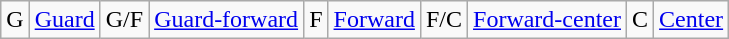<table class="wikitable">
<tr>
<td>G</td>
<td><a href='#'>Guard</a></td>
<td>G/F</td>
<td><a href='#'>Guard-forward</a></td>
<td>F</td>
<td><a href='#'>Forward</a></td>
<td>F/C</td>
<td><a href='#'>Forward-center</a></td>
<td>C</td>
<td><a href='#'>Center</a></td>
</tr>
</table>
